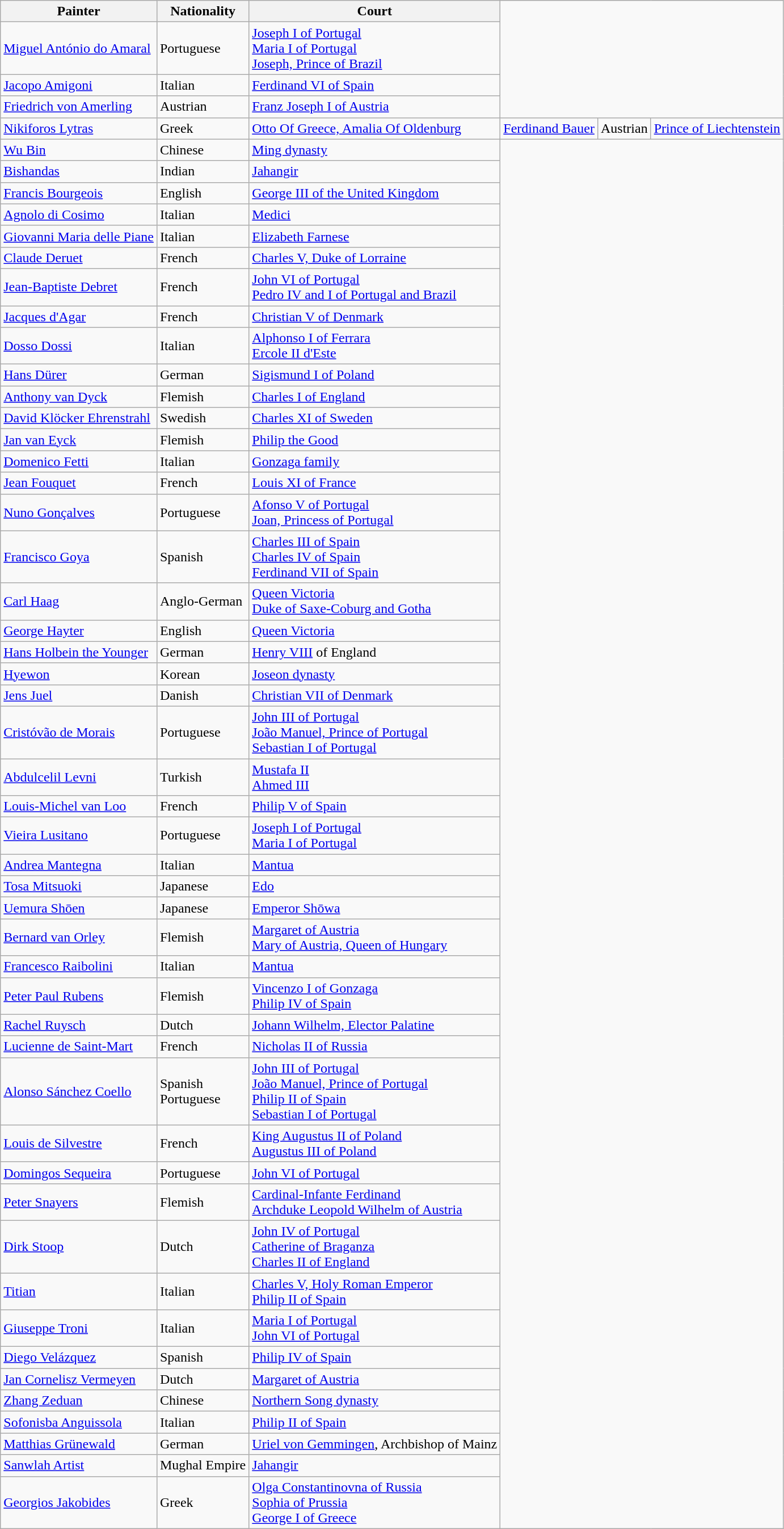<table class="wikitable">
<tr>
<th>Painter</th>
<th>Nationality</th>
<th>Court</th>
</tr>
<tr>
<td><a href='#'>Miguel António do Amaral</a></td>
<td>Portuguese</td>
<td><a href='#'>Joseph I of Portugal</a> <br> <a href='#'>Maria I of Portugal</a> <br> <a href='#'>Joseph, Prince of Brazil</a></td>
</tr>
<tr>
<td><a href='#'>Jacopo Amigoni</a></td>
<td>Italian</td>
<td><a href='#'>Ferdinand VI of Spain</a></td>
</tr>
<tr>
<td><a href='#'>Friedrich von Amerling</a></td>
<td>Austrian</td>
<td><a href='#'>Franz Joseph I of Austria</a></td>
</tr>
<tr>
<td><a href='#'>Nikiforos Lytras</a></td>
<td>Greek</td>
<td><a href='#'>Otto Of Greece, Amalia Of Oldenburg</a></td>
<td><a href='#'>Ferdinand Bauer</a></td>
<td>Austrian</td>
<td><a href='#'>Prince of Liechtenstein</a></td>
</tr>
<tr>
<td><a href='#'>Wu Bin</a></td>
<td>Chinese</td>
<td><a href='#'>Ming dynasty</a></td>
</tr>
<tr>
<td><a href='#'>Bishandas</a></td>
<td>Indian</td>
<td><a href='#'>Jahangir</a></td>
</tr>
<tr>
<td><a href='#'>Francis Bourgeois</a></td>
<td>English</td>
<td><a href='#'>George III of the United Kingdom</a></td>
</tr>
<tr>
<td><a href='#'>Agnolo di Cosimo</a></td>
<td>Italian</td>
<td><a href='#'>Medici</a></td>
</tr>
<tr>
<td><a href='#'>Giovanni Maria delle Piane</a></td>
<td>Italian</td>
<td><a href='#'>Elizabeth Farnese</a></td>
</tr>
<tr>
<td><a href='#'>Claude Deruet</a></td>
<td>French</td>
<td><a href='#'>Charles V, Duke of Lorraine</a></td>
</tr>
<tr>
<td><a href='#'>Jean-Baptiste Debret</a></td>
<td>French</td>
<td><a href='#'>John VI of Portugal</a> <br> <a href='#'>Pedro IV and I of Portugal and Brazil</a></td>
</tr>
<tr>
<td><a href='#'>Jacques d'Agar</a></td>
<td>French</td>
<td><a href='#'>Christian V of Denmark</a></td>
</tr>
<tr>
<td><a href='#'>Dosso Dossi</a></td>
<td>Italian</td>
<td><a href='#'>Alphonso I of Ferrara</a><br><a href='#'>Ercole II d'Este</a></td>
</tr>
<tr>
<td><a href='#'>Hans Dürer</a></td>
<td>German</td>
<td><a href='#'>Sigismund I of Poland</a></td>
</tr>
<tr>
<td><a href='#'>Anthony van Dyck</a></td>
<td>Flemish</td>
<td><a href='#'>Charles I of England</a></td>
</tr>
<tr>
<td><a href='#'>David Klöcker Ehrenstrahl</a></td>
<td>Swedish</td>
<td><a href='#'>Charles XI of Sweden</a></td>
</tr>
<tr>
<td><a href='#'>Jan van Eyck</a></td>
<td>Flemish</td>
<td><a href='#'>Philip the Good</a></td>
</tr>
<tr>
<td><a href='#'>Domenico Fetti</a></td>
<td>Italian</td>
<td><a href='#'>Gonzaga family</a></td>
</tr>
<tr>
<td><a href='#'>Jean Fouquet</a></td>
<td>French</td>
<td><a href='#'>Louis XI of France</a></td>
</tr>
<tr>
<td><a href='#'>Nuno Gonçalves</a></td>
<td>Portuguese</td>
<td><a href='#'>Afonso V of Portugal</a> <br> <a href='#'>Joan, Princess of Portugal</a></td>
</tr>
<tr>
<td><a href='#'>Francisco Goya</a></td>
<td>Spanish</td>
<td><a href='#'>Charles III of Spain</a><br><a href='#'>Charles IV of Spain</a><br><a href='#'>Ferdinand VII of Spain</a></td>
</tr>
<tr>
<td><a href='#'>Carl Haag</a></td>
<td>Anglo-German</td>
<td><a href='#'>Queen Victoria</a><br><a href='#'>Duke of Saxe-Coburg and Gotha</a></td>
</tr>
<tr>
<td><a href='#'>George Hayter</a></td>
<td>English</td>
<td><a href='#'>Queen Victoria</a></td>
</tr>
<tr>
<td><a href='#'>Hans Holbein the Younger</a></td>
<td>German</td>
<td><a href='#'>Henry VIII</a> of England</td>
</tr>
<tr>
<td><a href='#'>Hyewon</a></td>
<td>Korean</td>
<td><a href='#'>Joseon dynasty</a></td>
</tr>
<tr>
<td><a href='#'>Jens Juel</a></td>
<td>Danish</td>
<td><a href='#'>Christian VII of Denmark</a></td>
</tr>
<tr>
<td><a href='#'>Cristóvão de Morais</a></td>
<td>Portuguese</td>
<td><a href='#'>John III of Portugal</a><br><a href='#'>João Manuel, Prince of Portugal</a><br><a href='#'>Sebastian I of Portugal</a></td>
</tr>
<tr>
<td><a href='#'>Abdulcelil Levni</a></td>
<td>Turkish</td>
<td><a href='#'>Mustafa II</a><br><a href='#'>Ahmed III</a></td>
</tr>
<tr>
<td><a href='#'>Louis-Michel van Loo</a></td>
<td>French</td>
<td><a href='#'>Philip V of Spain</a></td>
</tr>
<tr>
<td><a href='#'>Vieira Lusitano</a></td>
<td>Portuguese</td>
<td><a href='#'>Joseph I of Portugal</a> <br> <a href='#'>Maria I of Portugal</a></td>
</tr>
<tr>
<td><a href='#'>Andrea Mantegna</a></td>
<td>Italian</td>
<td><a href='#'>Mantua</a></td>
</tr>
<tr>
<td><a href='#'>Tosa Mitsuoki</a></td>
<td>Japanese</td>
<td><a href='#'>Edo</a></td>
</tr>
<tr>
<td><a href='#'>Uemura Shōen</a></td>
<td>Japanese</td>
<td><a href='#'>Emperor Shōwa</a></td>
</tr>
<tr>
<td><a href='#'>Bernard van Orley</a></td>
<td>Flemish</td>
<td><a href='#'>Margaret of Austria</a><br><a href='#'>Mary of Austria, Queen of Hungary</a></td>
</tr>
<tr>
<td><a href='#'>Francesco Raibolini</a></td>
<td>Italian</td>
<td><a href='#'>Mantua</a></td>
</tr>
<tr>
<td><a href='#'>Peter Paul Rubens</a></td>
<td>Flemish</td>
<td><a href='#'>Vincenzo I of Gonzaga</a><br><a href='#'>Philip IV of Spain</a></td>
</tr>
<tr>
<td><a href='#'>Rachel Ruysch</a></td>
<td>Dutch</td>
<td><a href='#'>Johann Wilhelm, Elector Palatine</a></td>
</tr>
<tr>
<td><a href='#'>Lucienne de Saint-Mart</a></td>
<td>French</td>
<td><a href='#'>Nicholas II of Russia</a></td>
</tr>
<tr>
<td><a href='#'>Alonso Sánchez Coello</a></td>
<td>Spanish <br> Portuguese</td>
<td><a href='#'>John III of Portugal</a><br><a href='#'>João Manuel, Prince of Portugal</a><br><a href='#'>Philip II of Spain</a><br><a href='#'>Sebastian I of Portugal</a></td>
</tr>
<tr>
<td><a href='#'>Louis de Silvestre</a></td>
<td>French</td>
<td><a href='#'>King Augustus II of Poland</a><br><a href='#'>Augustus III of Poland</a></td>
</tr>
<tr>
<td><a href='#'>Domingos Sequeira</a></td>
<td>Portuguese</td>
<td><a href='#'>John VI of Portugal</a></td>
</tr>
<tr>
<td><a href='#'>Peter Snayers</a></td>
<td>Flemish</td>
<td><a href='#'>Cardinal-Infante Ferdinand</a><br><a href='#'>Archduke Leopold Wilhelm of Austria</a></td>
</tr>
<tr>
<td><a href='#'>Dirk Stoop</a></td>
<td>Dutch</td>
<td><a href='#'>John IV of Portugal</a> <br> <a href='#'>Catherine of Braganza</a> <br> <a href='#'>Charles II of England</a></td>
</tr>
<tr>
<td><a href='#'>Titian</a></td>
<td>Italian</td>
<td><a href='#'>Charles V, Holy Roman Emperor</a><br><a href='#'>Philip II of Spain</a></td>
</tr>
<tr>
<td><a href='#'>Giuseppe Troni</a></td>
<td>Italian</td>
<td><a href='#'>Maria I of Portugal</a> <br> <a href='#'>John VI of Portugal</a></td>
</tr>
<tr>
<td><a href='#'>Diego Velázquez</a></td>
<td>Spanish</td>
<td><a href='#'>Philip IV of Spain</a></td>
</tr>
<tr>
<td><a href='#'>Jan Cornelisz Vermeyen</a></td>
<td>Dutch</td>
<td><a href='#'>Margaret of Austria</a></td>
</tr>
<tr>
<td><a href='#'>Zhang Zeduan</a></td>
<td>Chinese</td>
<td><a href='#'>Northern Song dynasty</a></td>
</tr>
<tr>
<td><a href='#'>Sofonisba Anguissola</a></td>
<td>Italian</td>
<td><a href='#'>Philip II of Spain</a></td>
</tr>
<tr>
<td><a href='#'>Matthias Grünewald</a></td>
<td>German</td>
<td><a href='#'>Uriel von Gemmingen</a>, Archbishop of Mainz</td>
</tr>
<tr>
<td><a href='#'>Sanwlah Artist</a></td>
<td>Mughal Empire</td>
<td><a href='#'>Jahangir</a></td>
</tr>
<tr>
<td><a href='#'>Georgios Jakobides</a></td>
<td>Greek</td>
<td><a href='#'>Olga Constantinovna of Russia</a> <br> <a href='#'>Sophia of Prussia</a> <br> <a href='#'>George I of Greece</a></td>
</tr>
</table>
